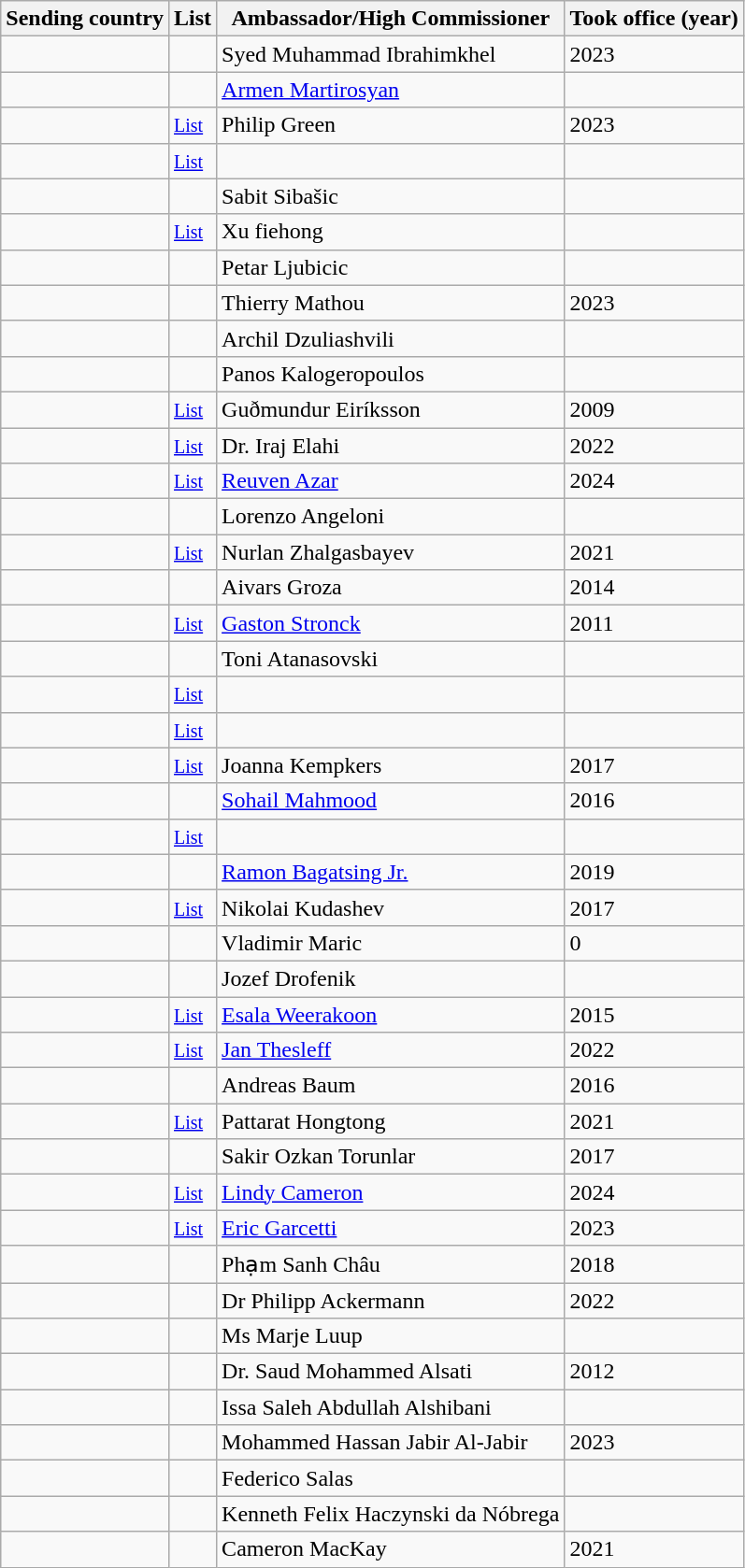<table class="wikitable">
<tr>
<th>Sending country</th>
<th>List</th>
<th>Ambassador/High Commissioner</th>
<th>Took office (year)</th>
</tr>
<tr>
<td></td>
<td></td>
<td>Syed Muhammad Ibrahimkhel</td>
<td>2023</td>
</tr>
<tr>
<td></td>
<td></td>
<td><a href='#'>Armen Martirosyan</a></td>
<td></td>
</tr>
<tr>
<td></td>
<td><a href='#'><small>List</small></a></td>
<td>Philip Green</td>
<td>2023</td>
</tr>
<tr>
<td></td>
<td><a href='#'><small>List</small></a></td>
<td></td>
<td></td>
</tr>
<tr>
<td></td>
<td></td>
<td>Sabit Sibašic</td>
<td></td>
</tr>
<tr>
<td></td>
<td><a href='#'><small>List</small></a></td>
<td>Xu fiehong</td>
<td></td>
</tr>
<tr>
<td></td>
<td></td>
<td>Petar Ljubicic</td>
<td></td>
</tr>
<tr>
<td></td>
<td></td>
<td>Thierry Mathou</td>
<td>2023</td>
</tr>
<tr>
<td></td>
<td></td>
<td>Archil Dzuliashvili</td>
<td></td>
</tr>
<tr>
<td></td>
<td></td>
<td>Panos Kalogeropoulos</td>
<td></td>
</tr>
<tr>
<td></td>
<td><a href='#'><small>List</small></a></td>
<td>Guðmundur Eiríksson</td>
<td>2009</td>
</tr>
<tr>
<td></td>
<td><a href='#'><small>List</small></a></td>
<td>Dr. Iraj Elahi</td>
<td>2022</td>
</tr>
<tr>
<td></td>
<td><a href='#'><small>List</small></a></td>
<td><a href='#'>Reuven Azar</a></td>
<td>2024</td>
</tr>
<tr>
<td></td>
<td></td>
<td>Lorenzo Angeloni</td>
<td></td>
</tr>
<tr>
<td></td>
<td><a href='#'><small>List</small></a></td>
<td>Nurlan Zhalgasbayev</td>
<td>2021</td>
</tr>
<tr>
<td></td>
<td></td>
<td>Aivars Groza</td>
<td>2014</td>
</tr>
<tr>
<td></td>
<td><a href='#'><small>List</small></a></td>
<td><a href='#'>Gaston Stronck</a></td>
<td>2011</td>
</tr>
<tr>
<td></td>
<td></td>
<td>Toni Atanasovski</td>
<td></td>
</tr>
<tr>
<td></td>
<td><a href='#'><small>List</small></a></td>
<td></td>
<td></td>
</tr>
<tr>
<td></td>
<td><a href='#'><small>List</small></a></td>
<td></td>
<td></td>
</tr>
<tr>
<td></td>
<td><a href='#'><small>List</small></a></td>
<td>Joanna Kempkers</td>
<td>2017</td>
</tr>
<tr>
<td></td>
<td></td>
<td><a href='#'>Sohail Mahmood</a></td>
<td>2016</td>
</tr>
<tr>
<td></td>
<td><a href='#'><small>List</small></a></td>
<td></td>
<td></td>
</tr>
<tr>
<td></td>
<td></td>
<td><a href='#'>Ramon Bagatsing Jr.</a></td>
<td>2019</td>
</tr>
<tr>
<td></td>
<td><a href='#'><small>List</small></a></td>
<td>Nikolai Kudashev</td>
<td>2017</td>
</tr>
<tr>
<td></td>
<td></td>
<td>Vladimir Maric</td>
<td>0</td>
</tr>
<tr>
<td></td>
<td></td>
<td>Jozef Drofenik</td>
<td></td>
</tr>
<tr>
<td></td>
<td><a href='#'><small>List</small></a></td>
<td><a href='#'>Esala Weerakoon</a></td>
<td>2015</td>
</tr>
<tr>
<td></td>
<td><a href='#'><small>List</small></a></td>
<td><a href='#'>Jan Thesleff</a></td>
<td>2022</td>
</tr>
<tr>
<td></td>
<td></td>
<td>Andreas Baum</td>
<td>2016</td>
</tr>
<tr>
<td></td>
<td><a href='#'><small>List</small></a></td>
<td>Pattarat Hongtong</td>
<td>2021</td>
</tr>
<tr>
<td></td>
<td></td>
<td>Sakir Ozkan Torunlar</td>
<td>2017</td>
</tr>
<tr>
<td></td>
<td><a href='#'><small>List</small></a></td>
<td><a href='#'>Lindy Cameron</a></td>
<td>2024</td>
</tr>
<tr>
<td></td>
<td><a href='#'><small>List</small></a></td>
<td><a href='#'>Eric Garcetti</a></td>
<td>2023</td>
</tr>
<tr>
<td></td>
<td></td>
<td>Phạm Sanh Châu</td>
<td>2018</td>
</tr>
<tr>
<td></td>
<td></td>
<td>Dr Philipp Ackermann</td>
<td>2022</td>
</tr>
<tr>
<td></td>
<td></td>
<td>Ms Marje Luup</td>
<td></td>
</tr>
<tr>
<td></td>
<td></td>
<td>Dr. Saud Mohammed Alsati</td>
<td>2012</td>
</tr>
<tr>
<td></td>
<td></td>
<td>Issa Saleh Abdullah Alshibani</td>
<td></td>
</tr>
<tr>
<td></td>
<td></td>
<td>Mohammed Hassan Jabir Al-Jabir</td>
<td>2023</td>
</tr>
<tr>
<td></td>
<td></td>
<td>Federico Salas</td>
<td></td>
</tr>
<tr>
<td></td>
<td></td>
<td>Kenneth Felix Haczynski da Nóbrega</td>
<td></td>
</tr>
<tr>
<td></td>
<td></td>
<td>Cameron MacKay</td>
<td>2021</td>
</tr>
</table>
